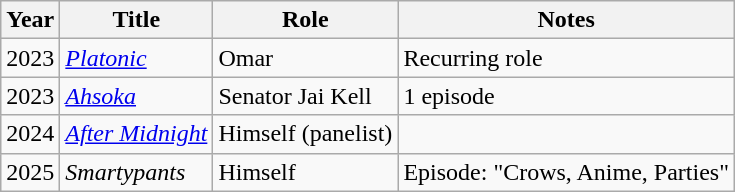<table class="wikitable sortable">
<tr>
<th>Year</th>
<th>Title</th>
<th>Role</th>
<th>Notes</th>
</tr>
<tr>
<td>2023</td>
<td><em><a href='#'>Platonic</a></em></td>
<td>Omar</td>
<td>Recurring role</td>
</tr>
<tr>
<td>2023</td>
<td><em><a href='#'>Ahsoka</a></em></td>
<td>Senator Jai Kell</td>
<td>1 episode</td>
</tr>
<tr>
<td>2024</td>
<td><em><a href='#'>After Midnight</a></em></td>
<td>Himself (panelist)</td>
<td></td>
</tr>
<tr>
<td>2025</td>
<td><em>Smartypants</em></td>
<td>Himself</td>
<td>Episode: "Crows, Anime, Parties"</td>
</tr>
</table>
